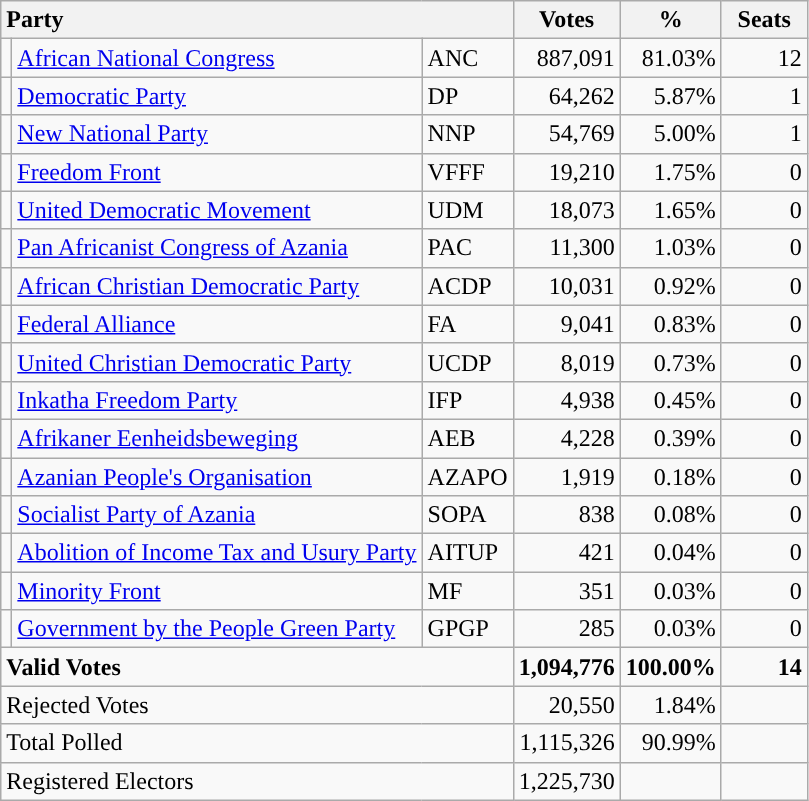<table class="wikitable" border="1" style="text-align:right;">
<tr>
<th style="text-align:left;" colspan=3>Party</th>
<th align=center width="50">Votes</th>
<th align=center width="50">%</th>
<th align=center width="50">Seats</th>
</tr>
<tr>
<td style="background:"></td>
<td align=left><a href='#'>African National Congress</a></td>
<td align=left>ANC</td>
<td>887,091</td>
<td>81.03%</td>
<td>12</td>
</tr>
<tr>
<td style="background:"></td>
<td align=left><a href='#'>Democratic Party</a></td>
<td align=left>DP</td>
<td>64,262</td>
<td>5.87%</td>
<td>1</td>
</tr>
<tr>
<td style="background:"></td>
<td align=left><a href='#'>New National Party</a></td>
<td align=left>NNP</td>
<td>54,769</td>
<td>5.00%</td>
<td>1</td>
</tr>
<tr>
<td style="background:"></td>
<td align=left><a href='#'>Freedom Front</a></td>
<td align=left>VFFF</td>
<td>19,210</td>
<td>1.75%</td>
<td>0</td>
</tr>
<tr>
<td style="background:"></td>
<td align=left><a href='#'>United Democratic Movement</a></td>
<td align=left>UDM</td>
<td>18,073</td>
<td>1.65%</td>
<td>0</td>
</tr>
<tr>
<td style="background:"></td>
<td align=left><a href='#'>Pan Africanist Congress of Azania</a></td>
<td align=left>PAC</td>
<td>11,300</td>
<td>1.03%</td>
<td>0</td>
</tr>
<tr>
<td style="background:"></td>
<td align=left><a href='#'>African Christian Democratic Party</a></td>
<td align=left>ACDP</td>
<td>10,031</td>
<td>0.92%</td>
<td>0</td>
</tr>
<tr>
<td></td>
<td align=left><a href='#'>Federal Alliance</a></td>
<td align=left>FA</td>
<td>9,041</td>
<td>0.83%</td>
<td>0</td>
</tr>
<tr>
<td style="background:"></td>
<td align=left><a href='#'>United Christian Democratic Party</a></td>
<td align=left>UCDP</td>
<td>8,019</td>
<td>0.73%</td>
<td>0</td>
</tr>
<tr>
<td style="background:"></td>
<td align=left><a href='#'>Inkatha Freedom Party</a></td>
<td align=left>IFP</td>
<td>4,938</td>
<td>0.45%</td>
<td>0</td>
</tr>
<tr>
<td></td>
<td align=left><a href='#'>Afrikaner Eenheidsbeweging</a></td>
<td align=left>AEB</td>
<td>4,228</td>
<td>0.39%</td>
<td>0</td>
</tr>
<tr>
<td style="background:"></td>
<td align=left><a href='#'>Azanian People's Organisation</a></td>
<td align=left>AZAPO</td>
<td>1,919</td>
<td>0.18%</td>
<td>0</td>
</tr>
<tr>
<td style="background:"></td>
<td align=left><a href='#'>Socialist Party of Azania</a></td>
<td align=left>SOPA</td>
<td>838</td>
<td>0.08%</td>
<td>0</td>
</tr>
<tr>
<td style="background:"></td>
<td align=left><a href='#'>Abolition of Income Tax and Usury Party</a></td>
<td align=left>AITUP</td>
<td>421</td>
<td>0.04%</td>
<td>0</td>
</tr>
<tr>
<td style="background:"></td>
<td align=left><a href='#'>Minority Front</a></td>
<td align=left>MF</td>
<td>351</td>
<td>0.03%</td>
<td>0</td>
</tr>
<tr>
<td style="background:"></td>
<td align=left><a href='#'>Government by the People Green Party</a></td>
<td align=left>GPGP</td>
<td>285</td>
<td>0.03%</td>
<td>0</td>
</tr>
<tr style="font-weight:bold">
<td align=left colspan=3>Valid Votes</td>
<td>1,094,776</td>
<td>100.00%</td>
<td>14</td>
</tr>
<tr>
<td align=left colspan=3>Rejected Votes</td>
<td>20,550</td>
<td>1.84%</td>
<td></td>
</tr>
<tr>
<td align=left colspan=3>Total Polled</td>
<td>1,115,326</td>
<td>90.99%</td>
<td></td>
</tr>
<tr>
<td align=left colspan=3>Registered Electors</td>
<td>1,225,730</td>
<td></td>
<td></td>
</tr>
</table>
